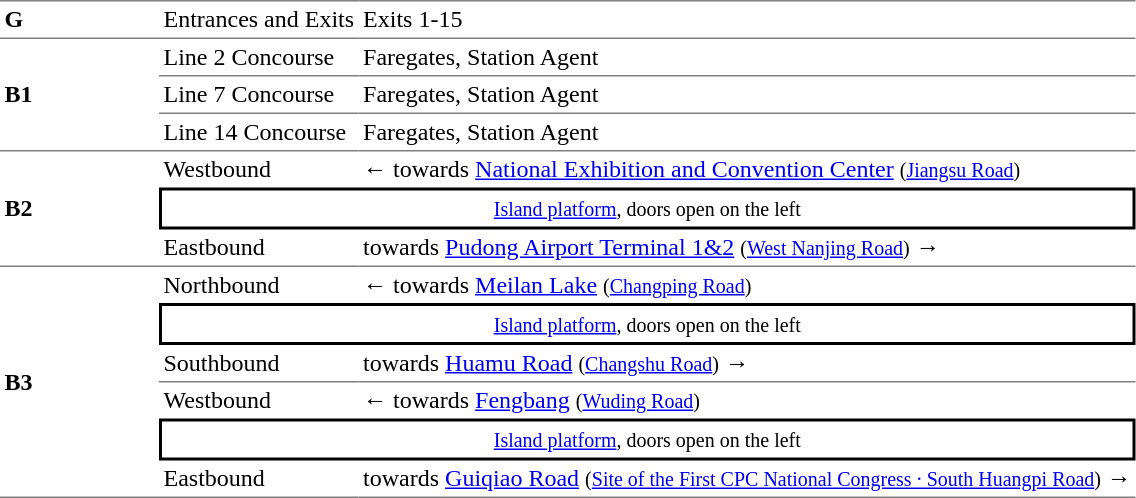<table cellspacing=0 cellpadding=3>
<tr>
<td style="border-top:solid 1px gray;border-bottom:solid 1px gray;" width=100><strong>G</strong></td>
<td style="border-top:solid 1px gray;border-bottom:solid 1px gray;">Entrances and Exits</td>
<td style="border-top:solid 1px gray;border-bottom:solid 1px gray;">Exits 1-15</td>
</tr>
<tr>
<td style="border-bottom:solid 1px gray;" rowspan=3><strong>B1</strong></td>
<td style="border-bottom:solid 1px gray;">Line 2 Concourse</td>
<td style="border-bottom:solid 1px gray;">Faregates, Station Agent</td>
</tr>
<tr>
<td style="border-bottom:solid 1px gray;">Line 7 Concourse</td>
<td style="border-bottom:solid 1px gray;">Faregates, Station Agent</td>
</tr>
<tr>
<td style="border-bottom:solid 1px gray;">Line 14 Concourse</td>
<td style="border-bottom:solid 1px gray;">Faregates, Station Agent</td>
</tr>
<tr>
<td style="border-bottom:solid 1px gray;" rowspan=3><strong>B2</strong></td>
<td>Westbound</td>
<td>←  towards <a href='#'>National Exhibition and Convention Center</a> <small>(<a href='#'>Jiangsu Road</a>)</small></td>
</tr>
<tr>
<td style="border-right:solid 2px black;border-left:solid 2px black;border-top:solid 2px black;border-bottom:solid 2px black;text-align:center;" colspan=2><small><a href='#'>Island platform</a>, doors open on the left</small></td>
</tr>
<tr>
<td style="border-bottom:solid 1px gray;">Eastbound</td>
<td style="border-bottom:solid 1px gray;">  towards <a href='#'>Pudong Airport Terminal 1&2</a> <small>(<a href='#'>West Nanjing Road</a>)</small> →</td>
</tr>
<tr>
<td style="border-bottom:solid 1px gray;" rowspan=6><strong>B3</strong></td>
<td>Northbound</td>
<td>←  towards <a href='#'>Meilan Lake</a> <small>(<a href='#'>Changping Road</a>)</small></td>
</tr>
<tr>
<td style="border-right:solid 2px black;border-left:solid 2px black;border-top:solid 2px black;border-bottom:solid 2px black;text-align:center;" colspan=2><small><a href='#'>Island platform</a>, doors open on the left</small></td>
</tr>
<tr>
<td style="border-bottom:solid 1px gray;">Southbound</td>
<td style="border-bottom:solid 1px gray;">  towards <a href='#'>Huamu Road</a> <small>(<a href='#'>Changshu Road</a>)</small> →</td>
</tr>
<tr>
<td>Westbound</td>
<td>←  towards <a href='#'>Fengbang</a> <small>(<a href='#'>Wuding Road</a>)</small></td>
</tr>
<tr>
<td style="border-right:solid 2px black;border-left:solid 2px black;border-top:solid 2px black;border-bottom:solid 2px black;text-align:center;" colspan=2><small><a href='#'>Island platform</a>, doors open on the left</small></td>
</tr>
<tr>
<td style="border-bottom:solid 1px gray;">Eastbound</td>
<td style="border-bottom:solid 1px gray;">  towards <a href='#'>Guiqiao Road</a> <small>(<a href='#'>Site of the First CPC National Congress · South Huangpi Road</a>)</small> →</td>
</tr>
</table>
